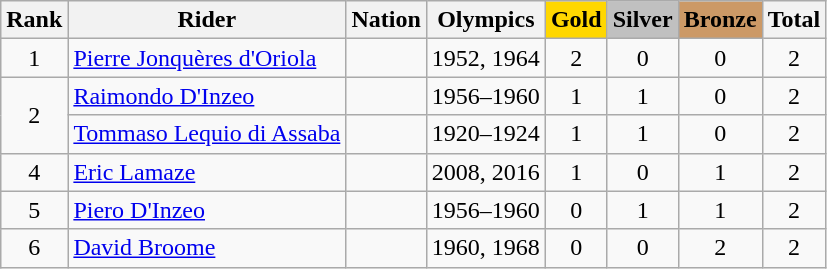<table class="wikitable sortable" style="text-align:center">
<tr>
<th>Rank</th>
<th>Rider</th>
<th>Nation</th>
<th>Olympics</th>
<th style="background-color:gold">Gold</th>
<th style="background-color:silver">Silver</th>
<th style="background-color:#cc9966">Bronze</th>
<th>Total</th>
</tr>
<tr>
<td>1</td>
<td align=left data-sort-value="Jonquères d'Oriola, Pierre"><a href='#'>Pierre Jonquères d'Oriola</a></td>
<td align=left></td>
<td>1952, 1964</td>
<td>2</td>
<td>0</td>
<td>0</td>
<td>2</td>
</tr>
<tr>
<td rowspan=2>2</td>
<td align=left data-sort-value="D'Inzeo, Raimondo"><a href='#'>Raimondo D'Inzeo</a></td>
<td align=left></td>
<td>1956–1960</td>
<td>1</td>
<td>1</td>
<td>0</td>
<td>2</td>
</tr>
<tr>
<td align=left data-sort-value="Lequio di Assaba, Tommaso"><a href='#'>Tommaso Lequio di Assaba</a></td>
<td align=left></td>
<td>1920–1924</td>
<td>1</td>
<td>1</td>
<td>0</td>
<td>2</td>
</tr>
<tr>
<td>4</td>
<td align=left data-sort-value="Lamaze, Eric"><a href='#'>Eric Lamaze</a></td>
<td align=left></td>
<td>2008, 2016</td>
<td>1</td>
<td>0</td>
<td>1</td>
<td>2</td>
</tr>
<tr>
<td>5</td>
<td align=left data-sort-value="D'Inzeo, Piero"><a href='#'>Piero D'Inzeo</a></td>
<td align=left></td>
<td>1956–1960</td>
<td>0</td>
<td>1</td>
<td>1</td>
<td>2</td>
</tr>
<tr>
<td>6</td>
<td align=left data-sort-value="Broome, David"><a href='#'>David Broome</a></td>
<td align=left></td>
<td>1960, 1968</td>
<td>0</td>
<td>0</td>
<td>2</td>
<td>2</td>
</tr>
</table>
